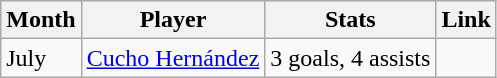<table class=wikitable>
<tr>
<th>Month</th>
<th>Player</th>
<th>Stats</th>
<th>Link</th>
</tr>
<tr>
<td>July</td>
<td> <a href='#'>Cucho Hernández</a></td>
<td>3 goals, 4 assists</td>
<td></td>
</tr>
</table>
